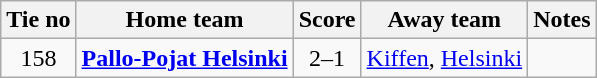<table class="wikitable" style="text-align:center">
<tr>
<th style= width="40px">Tie no</th>
<th style= width="150px">Home team</th>
<th style= width="60px">Score</th>
<th style= width="150px">Away team</th>
<th style= width="30px">Notes</th>
</tr>
<tr>
<td>158</td>
<td><strong><a href='#'>Pallo-Pojat Helsinki</a></strong></td>
<td>2–1</td>
<td><a href='#'>Kiffen</a>, <a href='#'>Helsinki</a></td>
<td></td>
</tr>
</table>
